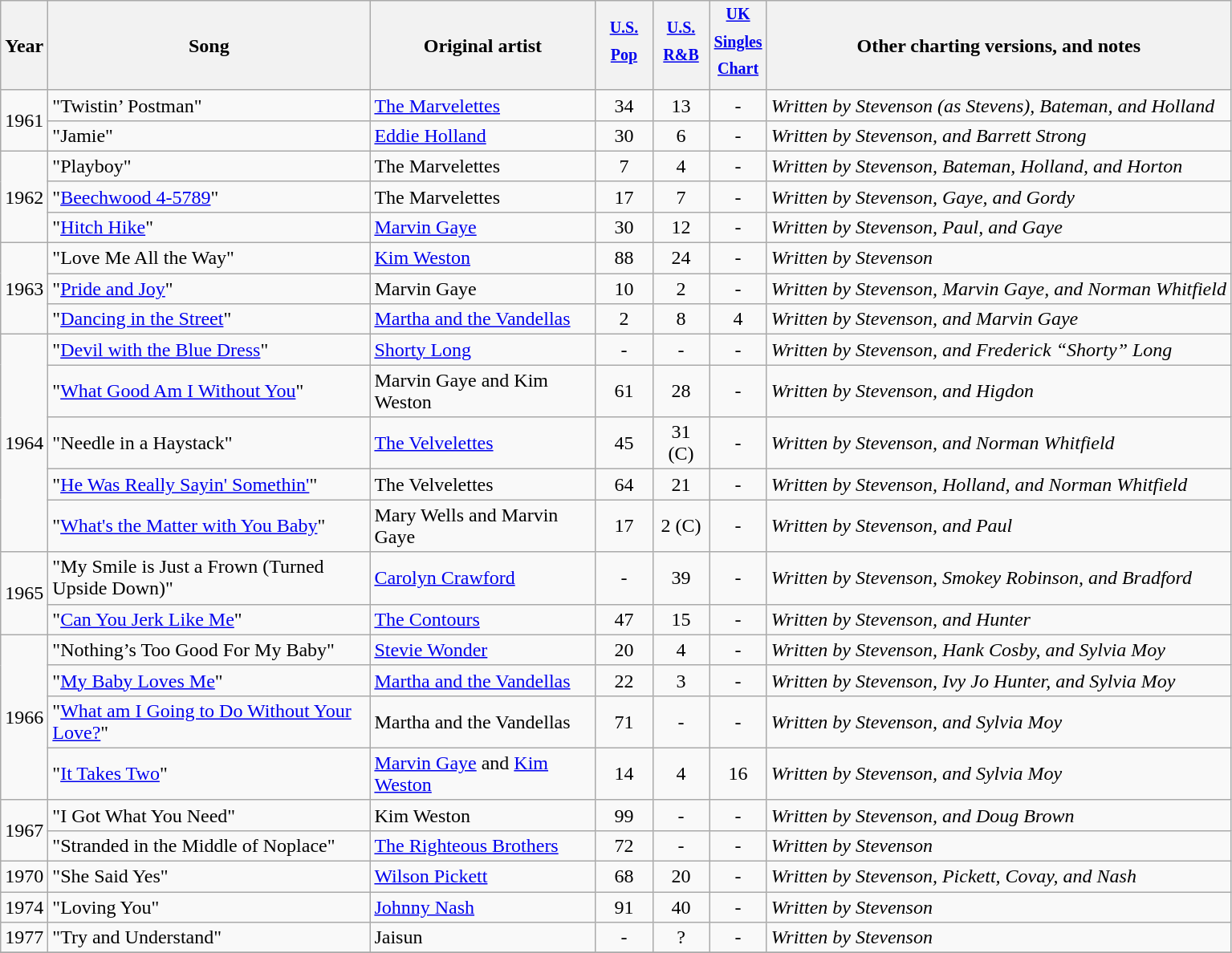<table class="wikitable">
<tr>
<th>Year</th>
<th width="260">Song</th>
<th width="180">Original artist</th>
<th width="40"><sup><a href='#'>U.S. Pop</a></sup></th>
<th width="40"><sup><a href='#'>U.S. R&B</a></sup></th>
<th width="40"><sup><a href='#'>UK Singles Chart</a></sup></th>
<th>Other charting versions, and notes</th>
</tr>
<tr>
<td rowspan="2">1961</td>
<td>"Twistin’ Postman"</td>
<td><a href='#'>The Marvelettes</a></td>
<td align="center">34</td>
<td align="center">13</td>
<td align="center">-</td>
<td><em>Written by Stevenson (as Stevens), Bateman, and Holland</em></td>
</tr>
<tr>
<td>"Jamie"</td>
<td><a href='#'>Eddie Holland</a></td>
<td align="center">30</td>
<td align="center">6</td>
<td align="center">-</td>
<td><em>Written by Stevenson, and Barrett Strong</em></td>
</tr>
<tr>
<td rowspan="3">1962</td>
<td>"Playboy"</td>
<td>The Marvelettes</td>
<td align="center">7</td>
<td align="center">4</td>
<td align="center">-</td>
<td><em>Written by Stevenson, Bateman, Holland, and Horton</em></td>
</tr>
<tr>
<td>"<a href='#'>Beechwood 4-5789</a>"</td>
<td>The Marvelettes</td>
<td align="center">17</td>
<td align="center">7</td>
<td align="center">-</td>
<td><em>Written by Stevenson, Gaye, and Gordy</em></td>
</tr>
<tr>
<td>"<a href='#'>Hitch Hike</a>"</td>
<td><a href='#'>Marvin Gaye</a></td>
<td align="center">30</td>
<td align="center">12</td>
<td align="center">-</td>
<td><em>Written by Stevenson, Paul, and Gaye</em></td>
</tr>
<tr>
<td rowspan="3">1963</td>
<td>"Love Me All the Way"</td>
<td><a href='#'>Kim Weston</a></td>
<td align="center">88</td>
<td align="center">24</td>
<td align="center">-</td>
<td><em>Written by Stevenson</em></td>
</tr>
<tr>
<td>"<a href='#'>Pride and Joy</a>"</td>
<td>Marvin Gaye</td>
<td align="center">10</td>
<td align="center">2</td>
<td align="center">-</td>
<td><em>Written by Stevenson, Marvin Gaye, and Norman Whitfield</em></td>
</tr>
<tr>
<td>"<a href='#'>Dancing in the Street</a>"</td>
<td><a href='#'>Martha and the Vandellas</a></td>
<td align="center">2</td>
<td align="center">8</td>
<td align="center">4</td>
<td><em>Written by Stevenson, and Marvin Gaye</em></td>
</tr>
<tr>
<td rowspan="5">1964</td>
<td>"<a href='#'>Devil with the Blue Dress</a>"</td>
<td><a href='#'>Shorty Long</a></td>
<td align="center">-</td>
<td align="center">-</td>
<td align="center">-</td>
<td><em>Written by Stevenson, and Frederick “Shorty” Long</em></td>
</tr>
<tr>
<td>"<a href='#'>What Good Am I Without You</a>"</td>
<td>Marvin Gaye and Kim Weston</td>
<td align="center">61</td>
<td align="center">28</td>
<td align="center">-</td>
<td><em>Written by Stevenson, and Higdon</em></td>
</tr>
<tr>
<td>"Needle in a Haystack"</td>
<td><a href='#'>The Velvelettes</a></td>
<td align="center">45</td>
<td align="center">31 (C)</td>
<td align="center">-</td>
<td><em>Written by Stevenson, and Norman Whitfield</em></td>
</tr>
<tr>
<td>"<a href='#'>He Was Really Sayin' Somethin'</a>"</td>
<td>The Velvelettes</td>
<td align="center">64</td>
<td align="center">21</td>
<td align="center">-</td>
<td><em>Written by Stevenson, Holland, and Norman Whitfield</em></td>
</tr>
<tr>
<td>"<a href='#'>What's the Matter with You Baby</a>"</td>
<td>Mary Wells and Marvin Gaye</td>
<td align="center">17</td>
<td align="center">2 (C)</td>
<td align="center">-</td>
<td><em>Written by Stevenson, and Paul</em></td>
</tr>
<tr>
<td rowspan="2">1965</td>
<td>"My Smile is Just a Frown (Turned Upside Down)"</td>
<td><a href='#'>Carolyn Crawford</a></td>
<td align="center">-</td>
<td align="center">39</td>
<td align="center">-</td>
<td><em>Written by Stevenson, Smokey Robinson, and Bradford</em></td>
</tr>
<tr>
<td>"<a href='#'>Can You Jerk Like Me</a>"</td>
<td><a href='#'>The Contours</a></td>
<td align="center">47</td>
<td align="center">15</td>
<td align="center">-</td>
<td><em>Written by Stevenson, and Hunter</em></td>
</tr>
<tr>
<td rowspan="4">1966</td>
<td>"Nothing’s Too Good For My Baby"</td>
<td><a href='#'>Stevie Wonder</a></td>
<td align="center">20</td>
<td align="center">4</td>
<td align="center">-</td>
<td><em>Written by Stevenson, Hank Cosby, and Sylvia Moy</em></td>
</tr>
<tr>
<td>"<a href='#'>My Baby Loves Me</a>"</td>
<td><a href='#'>Martha and the Vandellas</a></td>
<td align="center">22</td>
<td align="center">3</td>
<td align="center">-</td>
<td><em>Written by Stevenson, Ivy Jo Hunter, and Sylvia Moy</em></td>
</tr>
<tr>
<td>"<a href='#'>What am I Going to Do Without Your Love?</a>"</td>
<td>Martha and the Vandellas</td>
<td align="center">71</td>
<td align="center">-</td>
<td align="center">-</td>
<td><em>Written by Stevenson, and Sylvia Moy</em></td>
</tr>
<tr>
<td>"<a href='#'>It Takes Two</a>"</td>
<td><a href='#'>Marvin Gaye</a> and <a href='#'>Kim Weston</a></td>
<td align="center">14</td>
<td align="center">4</td>
<td align="center">16</td>
<td><em>Written by Stevenson, and Sylvia Moy</em></td>
</tr>
<tr>
<td rowspan="2">1967</td>
<td>"I Got What You Need"</td>
<td>Kim Weston</td>
<td align="center">99</td>
<td align="center">-</td>
<td align="center">-</td>
<td><em>Written by Stevenson, and Doug Brown</em></td>
</tr>
<tr>
<td>"Stranded in the Middle of Noplace"</td>
<td><a href='#'>The Righteous Brothers</a></td>
<td align="center">72</td>
<td align="center">-</td>
<td align="center">-</td>
<td><em>Written by Stevenson</em></td>
</tr>
<tr>
<td rowspan="1">1970</td>
<td>"She Said Yes"</td>
<td><a href='#'>Wilson Pickett</a></td>
<td align="center">68</td>
<td align="center">20</td>
<td align="center">-</td>
<td><em>Written by Stevenson, Pickett, Covay, and Nash</em></td>
</tr>
<tr>
<td rowspan="1">1974</td>
<td>"Loving You"</td>
<td><a href='#'>Johnny Nash</a></td>
<td align="center">91</td>
<td align="center">40</td>
<td align="center">-</td>
<td><em>Written by Stevenson</em></td>
</tr>
<tr>
<td rowspan="1">1977</td>
<td>"Try and Understand"</td>
<td>Jaisun</td>
<td align="center">-</td>
<td align="center">?</td>
<td align="center">-</td>
<td><em>Written by Stevenson</em></td>
</tr>
<tr>
</tr>
</table>
